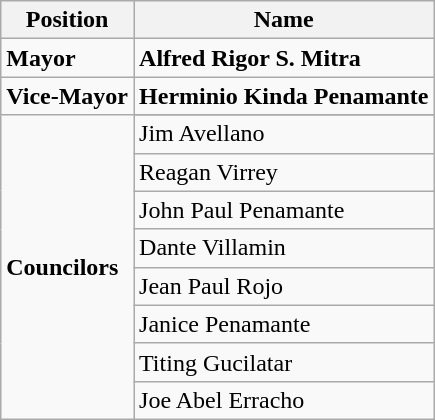<table class=wikitable>
<tr>
<th>Position</th>
<th>Name</th>
</tr>
<tr>
<td><strong>Mayor</strong></td>
<td><strong>Alfred Rigor S. Mitra</strong></td>
</tr>
<tr>
<td><strong>Vice-Mayor</strong></td>
<td><strong>Herminio Kinda Penamante</strong></td>
</tr>
<tr>
<td rowspan=9><strong>Councilors</strong></td>
</tr>
<tr>
<td>Jim Avellano</td>
</tr>
<tr>
<td>Reagan Virrey</td>
</tr>
<tr>
<td>John Paul Penamante</td>
</tr>
<tr>
<td>Dante Villamin</td>
</tr>
<tr>
<td>Jean Paul Rojo</td>
</tr>
<tr>
<td>Janice Penamante</td>
</tr>
<tr>
<td>Titing Gucilatar</td>
</tr>
<tr>
<td>Joe Abel Erracho</td>
</tr>
</table>
